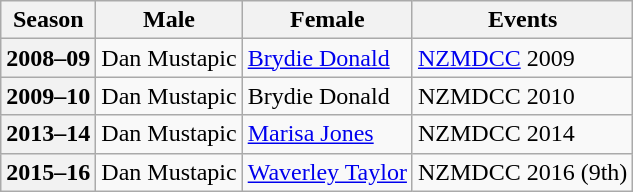<table class="wikitable">
<tr>
<th scope="col">Season</th>
<th scope="col">Male</th>
<th scope="col">Female</th>
<th scope="col">Events</th>
</tr>
<tr>
<th scope="row">2008–09</th>
<td>Dan Mustapic</td>
<td><a href='#'>Brydie Donald</a></td>
<td><a href='#'>NZMDCC</a> 2009 </td>
</tr>
<tr>
<th scope="row">2009–10</th>
<td>Dan Mustapic</td>
<td>Brydie Donald</td>
<td>NZMDCC 2010 </td>
</tr>
<tr>
<th scope="row">2013–14</th>
<td>Dan Mustapic</td>
<td><a href='#'>Marisa Jones</a></td>
<td>NZMDCC 2014 </td>
</tr>
<tr>
<th scope="row">2015–16</th>
<td>Dan Mustapic</td>
<td><a href='#'>Waverley Taylor</a></td>
<td>NZMDCC 2016 (9th)</td>
</tr>
</table>
